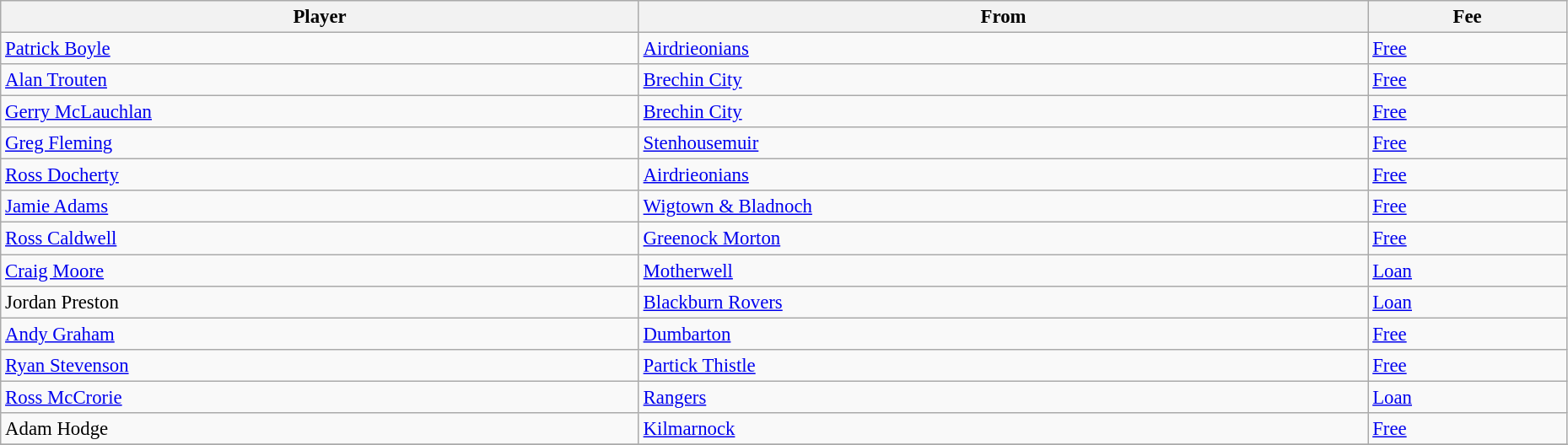<table class="wikitable" style="text-align:center; font-size:95%;width:98%; text-align:left">
<tr>
<th>Player</th>
<th>From</th>
<th>Fee</th>
</tr>
<tr>
<td> <a href='#'>Patrick Boyle</a></td>
<td> <a href='#'>Airdrieonians</a></td>
<td><a href='#'>Free</a></td>
</tr>
<tr>
<td> <a href='#'>Alan Trouten</a></td>
<td> <a href='#'>Brechin City</a></td>
<td><a href='#'>Free</a></td>
</tr>
<tr>
<td> <a href='#'>Gerry McLauchlan</a></td>
<td> <a href='#'>Brechin City</a></td>
<td><a href='#'>Free</a></td>
</tr>
<tr>
<td> <a href='#'>Greg Fleming</a></td>
<td> <a href='#'>Stenhousemuir</a></td>
<td><a href='#'>Free</a></td>
</tr>
<tr>
<td> <a href='#'>Ross Docherty</a></td>
<td> <a href='#'>Airdrieonians</a></td>
<td><a href='#'>Free</a></td>
</tr>
<tr>
<td> <a href='#'>Jamie Adams</a></td>
<td> <a href='#'>Wigtown & Bladnoch</a></td>
<td><a href='#'>Free</a></td>
</tr>
<tr>
<td> <a href='#'>Ross Caldwell</a></td>
<td> <a href='#'>Greenock Morton</a></td>
<td><a href='#'>Free</a></td>
</tr>
<tr>
<td> <a href='#'>Craig Moore</a></td>
<td> <a href='#'>Motherwell</a></td>
<td><a href='#'>Loan</a></td>
</tr>
<tr>
<td> Jordan Preston</td>
<td> <a href='#'>Blackburn Rovers</a></td>
<td><a href='#'>Loan</a></td>
</tr>
<tr>
<td> <a href='#'>Andy Graham</a></td>
<td> <a href='#'>Dumbarton</a></td>
<td><a href='#'>Free</a></td>
</tr>
<tr>
<td> <a href='#'>Ryan Stevenson</a></td>
<td> <a href='#'>Partick Thistle</a></td>
<td><a href='#'>Free</a></td>
</tr>
<tr>
<td> <a href='#'>Ross McCrorie</a></td>
<td> <a href='#'>Rangers</a></td>
<td><a href='#'>Loan</a></td>
</tr>
<tr>
<td> Adam Hodge</td>
<td> <a href='#'>Kilmarnock</a></td>
<td><a href='#'>Free</a></td>
</tr>
<tr>
</tr>
</table>
